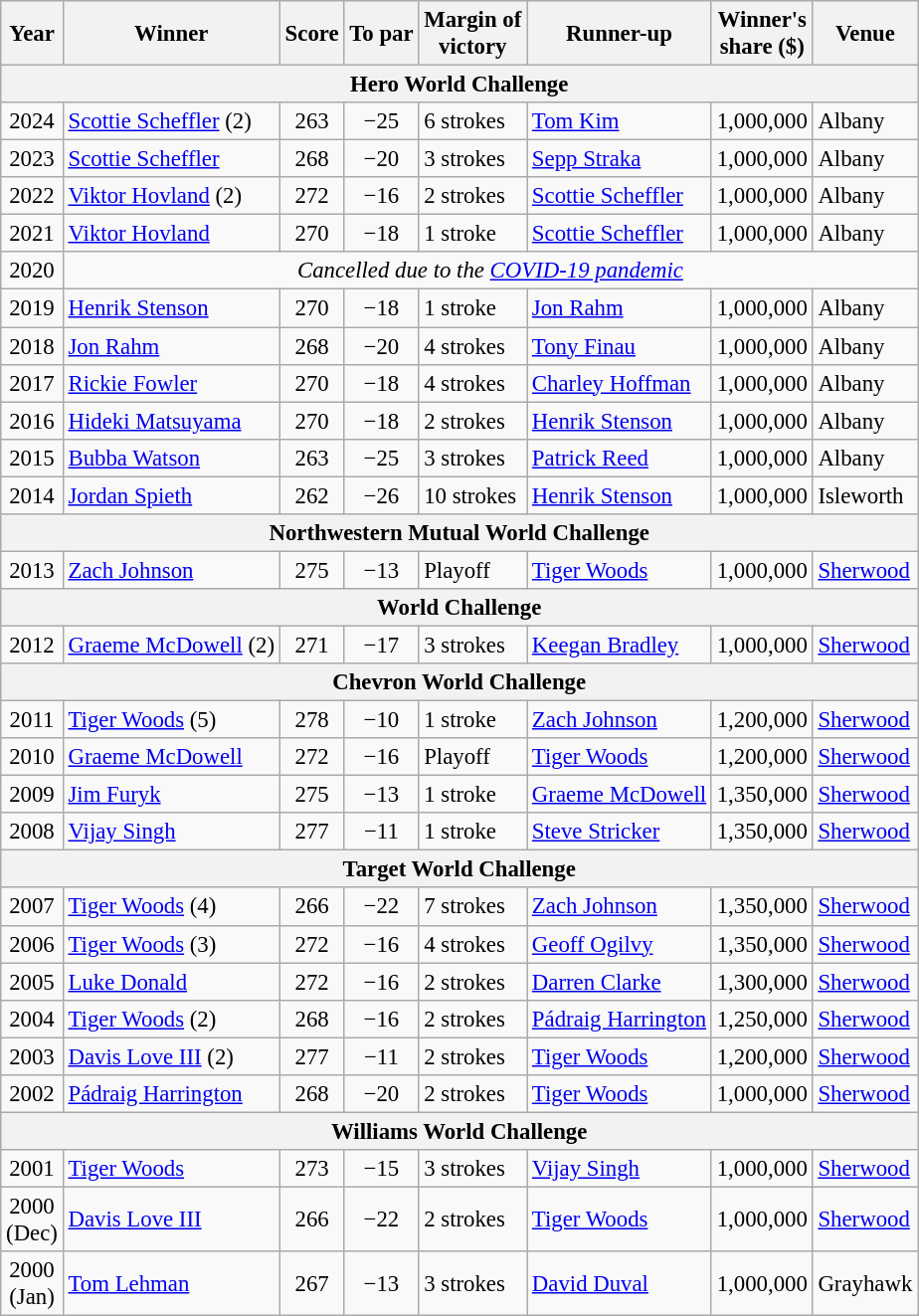<table class=wikitable style="font-size:95%">
<tr>
<th>Year</th>
<th>Winner</th>
<th>Score</th>
<th>To par</th>
<th>Margin of<br>victory</th>
<th>Runner-up</th>
<th>Winner's<br>share ($)</th>
<th>Venue</th>
</tr>
<tr>
<th colspan=8>Hero World Challenge</th>
</tr>
<tr>
<td align=center>2024</td>
<td> <a href='#'>Scottie Scheffler</a> (2)</td>
<td align=center>263</td>
<td align=center>−25</td>
<td>6 strokes</td>
<td> <a href='#'>Tom Kim</a></td>
<td align=center>1,000,000</td>
<td>Albany</td>
</tr>
<tr>
<td align=center>2023</td>
<td> <a href='#'>Scottie Scheffler</a></td>
<td align=center>268</td>
<td align=center>−20</td>
<td>3 strokes</td>
<td> <a href='#'>Sepp Straka</a></td>
<td align=center>1,000,000</td>
<td>Albany</td>
</tr>
<tr>
<td align=center>2022</td>
<td> <a href='#'>Viktor Hovland</a> (2)</td>
<td align=center>272</td>
<td align=center>−16</td>
<td>2 strokes</td>
<td> <a href='#'>Scottie Scheffler</a></td>
<td align=center>1,000,000</td>
<td>Albany</td>
</tr>
<tr>
<td align=center>2021</td>
<td> <a href='#'>Viktor Hovland</a></td>
<td align=center>270</td>
<td align=center>−18</td>
<td>1 stroke</td>
<td> <a href='#'>Scottie Scheffler</a></td>
<td align=center>1,000,000</td>
<td>Albany</td>
</tr>
<tr>
<td align=center>2020</td>
<td colspan=8 style="text-align: center"><em>Cancelled due to the <a href='#'>COVID-19 pandemic</a></em></td>
</tr>
<tr>
<td align=center>2019</td>
<td> <a href='#'>Henrik Stenson</a></td>
<td align=center>270</td>
<td align=center>−18</td>
<td>1 stroke</td>
<td> <a href='#'>Jon Rahm</a></td>
<td align=center>1,000,000</td>
<td>Albany</td>
</tr>
<tr>
<td align=center>2018</td>
<td> <a href='#'>Jon Rahm</a></td>
<td align=center>268</td>
<td align=center>−20</td>
<td>4 strokes</td>
<td> <a href='#'>Tony Finau</a></td>
<td align=center>1,000,000</td>
<td>Albany</td>
</tr>
<tr>
<td align=center>2017</td>
<td> <a href='#'>Rickie Fowler</a></td>
<td align=center>270</td>
<td align=center>−18</td>
<td>4 strokes</td>
<td> <a href='#'>Charley Hoffman</a></td>
<td align=center>1,000,000</td>
<td>Albany</td>
</tr>
<tr>
<td align=center>2016</td>
<td> <a href='#'>Hideki Matsuyama</a></td>
<td align=center>270</td>
<td align=center>−18</td>
<td>2 strokes</td>
<td> <a href='#'>Henrik Stenson</a></td>
<td align=center>1,000,000</td>
<td>Albany</td>
</tr>
<tr>
<td align=center>2015</td>
<td> <a href='#'>Bubba Watson</a></td>
<td align=center>263</td>
<td align=center>−25</td>
<td>3 strokes</td>
<td> <a href='#'>Patrick Reed</a></td>
<td align=center>1,000,000</td>
<td>Albany</td>
</tr>
<tr>
<td align=center>2014</td>
<td> <a href='#'>Jordan Spieth</a></td>
<td align=center>262</td>
<td align=center>−26</td>
<td>10 strokes</td>
<td> <a href='#'>Henrik Stenson</a></td>
<td align=center>1,000,000</td>
<td>Isleworth</td>
</tr>
<tr>
<th colspan=8>Northwestern Mutual World Challenge</th>
</tr>
<tr>
<td align=center>2013</td>
<td> <a href='#'>Zach Johnson</a></td>
<td align=center>275</td>
<td align=center>−13</td>
<td>Playoff</td>
<td> <a href='#'>Tiger Woods</a></td>
<td align=center>1,000,000</td>
<td><a href='#'>Sherwood</a></td>
</tr>
<tr>
<th colspan=8>World Challenge</th>
</tr>
<tr>
<td align=center>2012</td>
<td> <a href='#'>Graeme McDowell</a> (2)</td>
<td align=center>271</td>
<td align=center>−17</td>
<td>3 strokes</td>
<td> <a href='#'>Keegan Bradley</a></td>
<td align=center>1,000,000</td>
<td><a href='#'>Sherwood</a></td>
</tr>
<tr>
<th colspan=8>Chevron World Challenge</th>
</tr>
<tr>
<td align=center>2011</td>
<td> <a href='#'>Tiger Woods</a> (5)</td>
<td align=center>278</td>
<td align=center>−10</td>
<td>1 stroke</td>
<td> <a href='#'>Zach Johnson</a></td>
<td align=center>1,200,000</td>
<td><a href='#'>Sherwood</a></td>
</tr>
<tr>
<td align=center>2010</td>
<td> <a href='#'>Graeme McDowell</a></td>
<td align=center>272</td>
<td align=center>−16</td>
<td>Playoff</td>
<td> <a href='#'>Tiger Woods</a></td>
<td align=center>1,200,000</td>
<td><a href='#'>Sherwood</a></td>
</tr>
<tr>
<td align=center>2009</td>
<td> <a href='#'>Jim Furyk</a></td>
<td align=center>275</td>
<td align=center>−13</td>
<td>1 stroke</td>
<td> <a href='#'>Graeme McDowell</a></td>
<td align=center>1,350,000</td>
<td><a href='#'>Sherwood</a></td>
</tr>
<tr>
<td align=center>2008</td>
<td> <a href='#'>Vijay Singh</a></td>
<td align=center>277</td>
<td align=center>−11</td>
<td>1 stroke</td>
<td> <a href='#'>Steve Stricker</a></td>
<td align=center>1,350,000</td>
<td><a href='#'>Sherwood</a></td>
</tr>
<tr>
<th colspan=8>Target World Challenge</th>
</tr>
<tr>
<td align=center>2007</td>
<td> <a href='#'>Tiger Woods</a> (4)</td>
<td align=center>266</td>
<td align=center>−22</td>
<td>7 strokes</td>
<td> <a href='#'>Zach Johnson</a></td>
<td align=center>1,350,000</td>
<td><a href='#'>Sherwood</a></td>
</tr>
<tr>
<td align=center>2006</td>
<td> <a href='#'>Tiger Woods</a> (3)</td>
<td align=center>272</td>
<td align=center>−16</td>
<td>4 strokes</td>
<td> <a href='#'>Geoff Ogilvy</a></td>
<td align=center>1,350,000</td>
<td><a href='#'>Sherwood</a></td>
</tr>
<tr>
<td align=center>2005</td>
<td> <a href='#'>Luke Donald</a></td>
<td align=center>272</td>
<td align=center>−16</td>
<td>2 strokes</td>
<td> <a href='#'>Darren Clarke</a></td>
<td align=center>1,300,000</td>
<td><a href='#'>Sherwood</a></td>
</tr>
<tr>
<td align=center>2004</td>
<td> <a href='#'>Tiger Woods</a> (2)</td>
<td align=center>268</td>
<td align=center>−16</td>
<td>2 strokes</td>
<td> <a href='#'>Pádraig Harrington</a></td>
<td align=center>1,250,000</td>
<td><a href='#'>Sherwood</a></td>
</tr>
<tr>
<td align=center>2003</td>
<td> <a href='#'>Davis Love III</a> (2)</td>
<td align=center>277</td>
<td align=center>−11</td>
<td>2 strokes</td>
<td> <a href='#'>Tiger Woods</a></td>
<td align=center>1,200,000</td>
<td><a href='#'>Sherwood</a></td>
</tr>
<tr>
<td align=center>2002</td>
<td> <a href='#'>Pádraig Harrington</a></td>
<td align=center>268</td>
<td align=center>−20</td>
<td>2 strokes</td>
<td> <a href='#'>Tiger Woods</a></td>
<td align=center>1,000,000</td>
<td><a href='#'>Sherwood</a></td>
</tr>
<tr>
<th colspan=8>Williams World Challenge</th>
</tr>
<tr>
<td align=center>2001</td>
<td> <a href='#'>Tiger Woods</a></td>
<td align=center>273</td>
<td align=center>−15</td>
<td>3 strokes</td>
<td> <a href='#'>Vijay Singh</a></td>
<td align=center>1,000,000</td>
<td><a href='#'>Sherwood</a></td>
</tr>
<tr>
<td align=center>2000<br>(Dec)</td>
<td> <a href='#'>Davis Love III</a></td>
<td align=center>266</td>
<td align=center>−22</td>
<td>2 strokes</td>
<td> <a href='#'>Tiger Woods</a></td>
<td align=center>1,000,000</td>
<td><a href='#'>Sherwood</a></td>
</tr>
<tr>
<td align=center>2000<br>(Jan)</td>
<td> <a href='#'>Tom Lehman</a></td>
<td align=center>267</td>
<td align=center>−13</td>
<td>3 strokes</td>
<td> <a href='#'>David Duval</a></td>
<td align=center>1,000,000</td>
<td>Grayhawk</td>
</tr>
</table>
